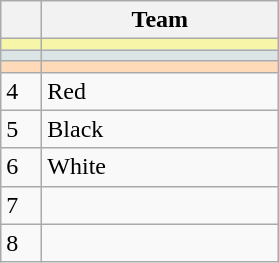<table class="wikitable">
<tr>
<th width=20></th>
<th width=150>Team</th>
</tr>
<tr style="background:#F7F6A8;">
<td style="text-align:center;"></td>
<td></td>
</tr>
<tr style="background:#DCE5E5;">
<td style="text-align:center;"></td>
<td></td>
</tr>
<tr style="background:#FFDAB9;">
<td style="text-align:center;"></td>
<td></td>
</tr>
<tr>
<td>4</td>
<td> Red</td>
</tr>
<tr>
<td>5</td>
<td> Black</td>
</tr>
<tr>
<td>6</td>
<td> White</td>
</tr>
<tr>
<td>7</td>
<td></td>
</tr>
<tr>
<td>8</td>
<td></td>
</tr>
</table>
